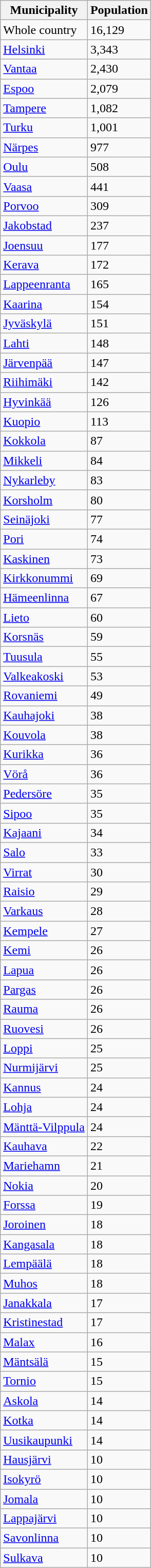<table role="presentation" class="wikitable sortable mw-collapsible mw-collapsed">
<tr>
<th>Municipality</th>
<th>Population</th>
</tr>
<tr>
<td>Whole country</td>
<td>16,129</td>
</tr>
<tr>
<td><a href='#'>Helsinki</a></td>
<td>3,343</td>
</tr>
<tr>
<td><a href='#'>Vantaa</a></td>
<td>2,430</td>
</tr>
<tr>
<td><a href='#'>Espoo</a></td>
<td>2,079</td>
</tr>
<tr>
<td><a href='#'>Tampere</a></td>
<td>1,082</td>
</tr>
<tr>
<td><a href='#'>Turku</a></td>
<td>1,001</td>
</tr>
<tr>
<td><a href='#'>Närpes</a></td>
<td>977</td>
</tr>
<tr>
<td><a href='#'>Oulu</a></td>
<td>508</td>
</tr>
<tr>
<td><a href='#'>Vaasa</a></td>
<td>441</td>
</tr>
<tr>
<td><a href='#'>Porvoo</a></td>
<td>309</td>
</tr>
<tr>
<td><a href='#'>Jakobstad</a></td>
<td>237</td>
</tr>
<tr>
<td><a href='#'>Joensuu</a></td>
<td>177</td>
</tr>
<tr>
<td><a href='#'>Kerava</a></td>
<td>172</td>
</tr>
<tr>
<td><a href='#'>Lappeenranta</a></td>
<td>165</td>
</tr>
<tr>
<td><a href='#'>Kaarina</a></td>
<td>154</td>
</tr>
<tr>
<td><a href='#'>Jyväskylä</a></td>
<td>151</td>
</tr>
<tr>
<td><a href='#'>Lahti</a></td>
<td>148</td>
</tr>
<tr>
<td><a href='#'>Järvenpää</a></td>
<td>147</td>
</tr>
<tr>
<td><a href='#'>Riihimäki</a></td>
<td>142</td>
</tr>
<tr>
<td><a href='#'>Hyvinkää</a></td>
<td>126</td>
</tr>
<tr>
<td><a href='#'>Kuopio</a></td>
<td>113</td>
</tr>
<tr>
<td><a href='#'>Kokkola</a></td>
<td>87</td>
</tr>
<tr>
<td><a href='#'>Mikkeli</a></td>
<td>84</td>
</tr>
<tr>
<td><a href='#'>Nykarleby</a></td>
<td>83</td>
</tr>
<tr>
<td><a href='#'>Korsholm</a></td>
<td>80</td>
</tr>
<tr>
<td><a href='#'>Seinäjoki</a></td>
<td>77</td>
</tr>
<tr>
<td><a href='#'>Pori</a></td>
<td>74</td>
</tr>
<tr>
<td><a href='#'>Kaskinen</a></td>
<td>73</td>
</tr>
<tr>
<td><a href='#'>Kirkkonummi</a></td>
<td>69</td>
</tr>
<tr>
<td><a href='#'>Hämeenlinna</a></td>
<td>67</td>
</tr>
<tr>
<td><a href='#'>Lieto</a></td>
<td>60</td>
</tr>
<tr>
<td><a href='#'>Korsnäs</a></td>
<td>59</td>
</tr>
<tr>
<td><a href='#'>Tuusula</a></td>
<td>55</td>
</tr>
<tr>
<td><a href='#'>Valkeakoski</a></td>
<td>53</td>
</tr>
<tr>
<td><a href='#'>Rovaniemi</a></td>
<td>49</td>
</tr>
<tr>
<td><a href='#'>Kauhajoki</a></td>
<td>38</td>
</tr>
<tr>
<td><a href='#'>Kouvola</a></td>
<td>38</td>
</tr>
<tr>
<td><a href='#'>Kurikka</a></td>
<td>36</td>
</tr>
<tr>
<td><a href='#'>Vörå</a></td>
<td>36</td>
</tr>
<tr>
<td><a href='#'>Pedersöre</a></td>
<td>35</td>
</tr>
<tr>
<td><a href='#'>Sipoo</a></td>
<td>35</td>
</tr>
<tr>
<td><a href='#'>Kajaani</a></td>
<td>34</td>
</tr>
<tr>
<td><a href='#'>Salo</a></td>
<td>33</td>
</tr>
<tr>
<td><a href='#'>Virrat</a></td>
<td>30</td>
</tr>
<tr>
<td><a href='#'>Raisio</a></td>
<td>29</td>
</tr>
<tr>
<td><a href='#'>Varkaus</a></td>
<td>28</td>
</tr>
<tr>
<td><a href='#'>Kempele</a></td>
<td>27</td>
</tr>
<tr>
<td><a href='#'>Kemi</a></td>
<td>26</td>
</tr>
<tr>
<td><a href='#'>Lapua</a></td>
<td>26</td>
</tr>
<tr>
<td><a href='#'>Pargas</a></td>
<td>26</td>
</tr>
<tr>
<td><a href='#'>Rauma</a></td>
<td>26</td>
</tr>
<tr>
<td><a href='#'>Ruovesi</a></td>
<td>26</td>
</tr>
<tr>
<td><a href='#'>Loppi</a></td>
<td>25</td>
</tr>
<tr>
<td><a href='#'>Nurmijärvi</a></td>
<td>25</td>
</tr>
<tr>
<td><a href='#'>Kannus</a></td>
<td>24</td>
</tr>
<tr>
<td><a href='#'>Lohja</a></td>
<td>24</td>
</tr>
<tr>
<td><a href='#'>Mänttä-Vilppula</a></td>
<td>24</td>
</tr>
<tr>
<td><a href='#'>Kauhava</a></td>
<td>22</td>
</tr>
<tr>
<td><a href='#'>Mariehamn</a></td>
<td>21</td>
</tr>
<tr>
<td><a href='#'>Nokia</a></td>
<td>20</td>
</tr>
<tr>
<td><a href='#'>Forssa</a></td>
<td>19</td>
</tr>
<tr>
<td><a href='#'>Joroinen</a></td>
<td>18</td>
</tr>
<tr>
<td><a href='#'>Kangasala</a></td>
<td>18</td>
</tr>
<tr>
<td><a href='#'>Lempäälä</a></td>
<td>18</td>
</tr>
<tr>
<td><a href='#'>Muhos</a></td>
<td>18</td>
</tr>
<tr>
<td><a href='#'>Janakkala</a></td>
<td>17</td>
</tr>
<tr>
<td><a href='#'>Kristinestad</a></td>
<td>17</td>
</tr>
<tr>
<td><a href='#'>Malax</a></td>
<td>16</td>
</tr>
<tr>
<td><a href='#'>Mäntsälä</a></td>
<td>15</td>
</tr>
<tr>
<td><a href='#'>Tornio</a></td>
<td>15</td>
</tr>
<tr>
<td><a href='#'>Askola</a></td>
<td>14</td>
</tr>
<tr>
<td><a href='#'>Kotka</a></td>
<td>14</td>
</tr>
<tr>
<td><a href='#'>Uusikaupunki</a></td>
<td>14</td>
</tr>
<tr>
<td><a href='#'>Hausjärvi</a></td>
<td>10</td>
</tr>
<tr>
<td><a href='#'>Isokyrö</a></td>
<td>10</td>
</tr>
<tr>
<td><a href='#'>Jomala</a></td>
<td>10</td>
</tr>
<tr>
<td><a href='#'>Lappajärvi</a></td>
<td>10</td>
</tr>
<tr>
<td><a href='#'>Savonlinna</a></td>
<td>10</td>
</tr>
<tr>
<td><a href='#'>Sulkava</a></td>
<td>10</td>
</tr>
</table>
